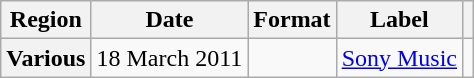<table class="wikitable plainrowheaders">
<tr>
<th scope="col">Region</th>
<th scope="col">Date</th>
<th scope="col">Format</th>
<th scope="col">Label</th>
<th scope="col"></th>
</tr>
<tr>
<th scope="row">Various</th>
<td rowspan="1">18 March 2011</td>
<td rowspan="1"></td>
<td rowspan="1"><a href='#'>Sony Music</a></td>
<td align="center"></td>
</tr>
</table>
